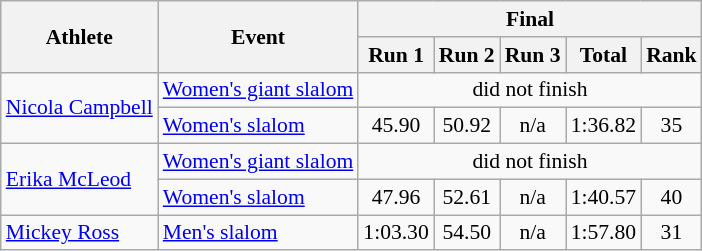<table class="wikitable" style="font-size:90%">
<tr>
<th rowspan="2">Athlete</th>
<th rowspan="2">Event</th>
<th colspan="5">Final</th>
</tr>
<tr>
<th>Run 1</th>
<th>Run 2</th>
<th>Run 3</th>
<th>Total</th>
<th>Rank</th>
</tr>
<tr>
<td rowspan=2><a href='#'>Nicola Campbell</a></td>
<td><a href='#'>Women's giant slalom</a></td>
<td colspan=5 align="center">did not finish</td>
</tr>
<tr>
<td><a href='#'>Women's slalom</a></td>
<td align="center">45.90</td>
<td align="center">50.92</td>
<td align="center">n/a</td>
<td align="center">1:36.82</td>
<td align="center">35</td>
</tr>
<tr>
<td rowspan=2><a href='#'>Erika McLeod</a></td>
<td><a href='#'>Women's giant slalom</a></td>
<td colspan=5 align="center">did not finish</td>
</tr>
<tr>
<td><a href='#'>Women's slalom</a></td>
<td align="center">47.96</td>
<td align="center">52.61</td>
<td align="center">n/a</td>
<td align="center">1:40.57</td>
<td align="center">40</td>
</tr>
<tr>
<td><a href='#'>Mickey Ross</a></td>
<td><a href='#'>Men's slalom</a></td>
<td align="center">1:03.30</td>
<td align="center">54.50</td>
<td align="center">n/a</td>
<td align="center">1:57.80</td>
<td align="center">31</td>
</tr>
</table>
